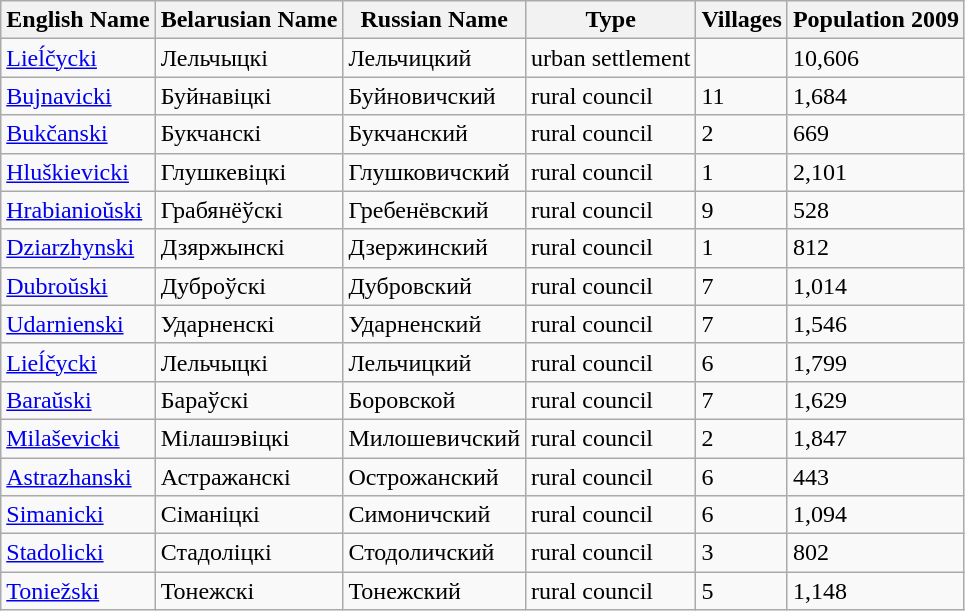<table class="wikitable sortable">
<tr>
<th>English Name</th>
<th>Belarusian Name</th>
<th>Russian Name</th>
<th>Type</th>
<th>Villages</th>
<th>Population 2009</th>
</tr>
<tr>
<td><a href='#'>Lieĺčycki</a></td>
<td>Лельчыцкі</td>
<td>Лельчицкий</td>
<td>urban settlement</td>
<td></td>
<td>10,606</td>
</tr>
<tr>
<td><a href='#'>Bujnavicki</a></td>
<td>Буйнавіцкі</td>
<td>Буйновичский</td>
<td>rural council</td>
<td>11</td>
<td>1,684</td>
</tr>
<tr>
<td><a href='#'>Bukčanski</a></td>
<td>Букчанскі</td>
<td>Букчанский</td>
<td>rural council</td>
<td>2</td>
<td>669</td>
</tr>
<tr>
<td><a href='#'>Hluškievicki</a></td>
<td>Глушкевіцкі</td>
<td>Глушковичский</td>
<td>rural council</td>
<td>1</td>
<td>2,101</td>
</tr>
<tr>
<td><a href='#'>Hrabianioŭski</a></td>
<td>Грабянёўскі</td>
<td>Гребенёвский</td>
<td>rural council</td>
<td>9</td>
<td>528</td>
</tr>
<tr>
<td><a href='#'>Dziarzhynski</a></td>
<td>Дзяржынскі</td>
<td>Дзержинский</td>
<td>rural council</td>
<td>1</td>
<td>812</td>
</tr>
<tr>
<td><a href='#'>Dubroŭski</a></td>
<td>Дуброўскі</td>
<td>Дубровский</td>
<td>rural council</td>
<td>7</td>
<td>1,014</td>
</tr>
<tr>
<td><a href='#'>Udarnienski</a></td>
<td>Ударненскі</td>
<td>Ударненский</td>
<td>rural council</td>
<td>7</td>
<td>1,546</td>
</tr>
<tr>
<td><a href='#'>Lieĺčycki</a></td>
<td>Лельчыцкі</td>
<td>Лельчицкий</td>
<td>rural council</td>
<td>6</td>
<td>1,799</td>
</tr>
<tr>
<td><a href='#'>Baraŭski</a></td>
<td>Бараўскі</td>
<td>Боровской</td>
<td>rural council</td>
<td>7</td>
<td>1,629</td>
</tr>
<tr>
<td><a href='#'>Milaševicki</a></td>
<td>Мілашэвіцкі</td>
<td>Милошевичский</td>
<td>rural council</td>
<td>2</td>
<td>1,847</td>
</tr>
<tr>
<td><a href='#'>Astrazhanski</a></td>
<td>Астражанскі</td>
<td>Острожанский</td>
<td>rural council</td>
<td>6</td>
<td>443</td>
</tr>
<tr>
<td><a href='#'>Simanicki</a></td>
<td>Сіманіцкі</td>
<td>Симоничский</td>
<td>rural council</td>
<td>6</td>
<td>1,094</td>
</tr>
<tr>
<td><a href='#'>Stadolicki</a></td>
<td>Стадоліцкі</td>
<td>Стодоличский</td>
<td>rural council</td>
<td>3</td>
<td>802</td>
</tr>
<tr>
<td><a href='#'>Toniežski</a></td>
<td>Тонежскі</td>
<td>Тонежский</td>
<td>rural council</td>
<td>5</td>
<td>1,148</td>
</tr>
</table>
